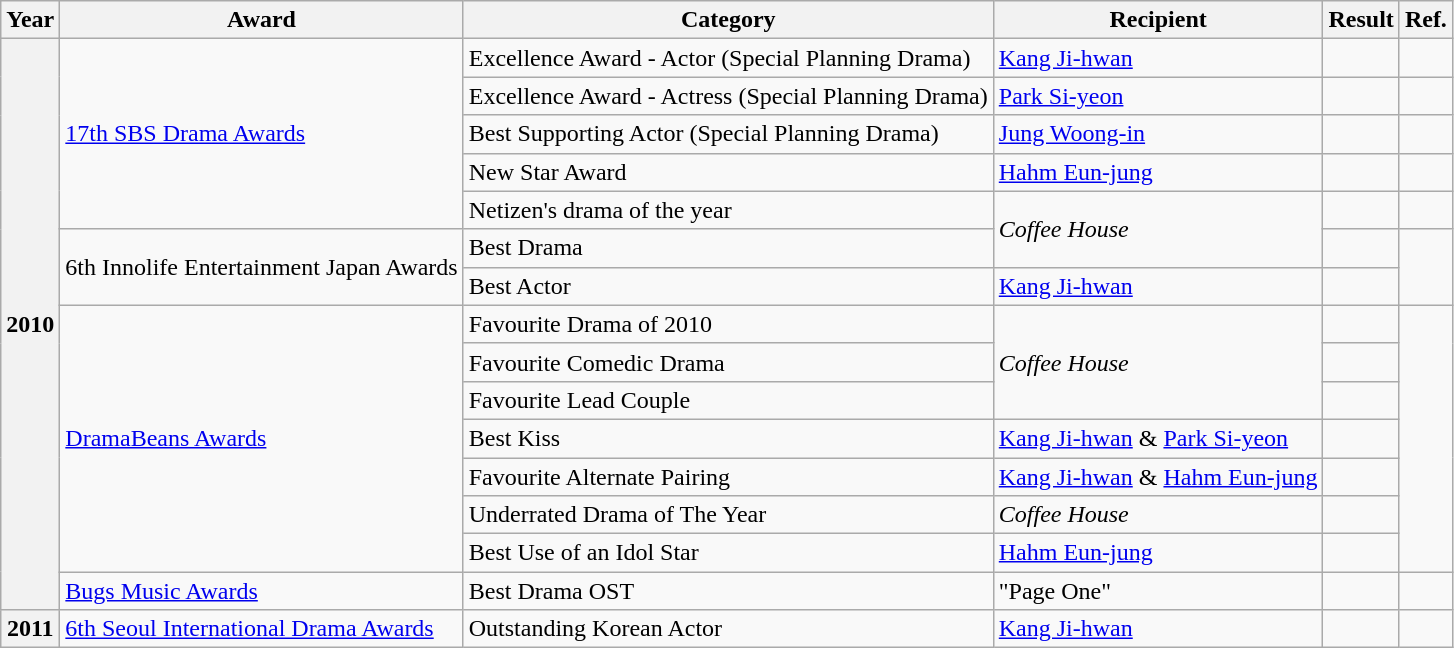<table class="wikitable">
<tr>
<th>Year</th>
<th>Award</th>
<th>Category</th>
<th>Recipient</th>
<th>Result</th>
<th>Ref.</th>
</tr>
<tr>
<th rowspan="15">2010</th>
<td rowspan="5"><a href='#'>17th SBS Drama Awards</a></td>
<td>Excellence Award - Actor (Special Planning Drama)</td>
<td><a href='#'>Kang Ji-hwan</a></td>
<td></td>
<td></td>
</tr>
<tr>
<td>Excellence Award - Actress (Special Planning Drama)</td>
<td><a href='#'>Park Si-yeon</a></td>
<td></td>
<td></td>
</tr>
<tr>
<td>Best Supporting Actor (Special Planning Drama)</td>
<td><a href='#'>Jung Woong-in</a></td>
<td></td>
<td></td>
</tr>
<tr>
<td>New Star Award</td>
<td><a href='#'>Hahm Eun-jung</a></td>
<td></td>
<td></td>
</tr>
<tr>
<td>Netizen's drama of the year</td>
<td rowspan="2"><em>Coffee House</em></td>
<td></td>
<td></td>
</tr>
<tr>
<td rowspan="2">6th Innolife Entertainment Japan Awards</td>
<td>Best Drama</td>
<td></td>
<td rowspan="2"></td>
</tr>
<tr>
<td>Best Actor</td>
<td><a href='#'>Kang Ji-hwan</a></td>
<td></td>
</tr>
<tr>
<td rowspan="7"><a href='#'>DramaBeans Awards</a></td>
<td>Favourite Drama of 2010</td>
<td rowspan="3"><em>Coffee House</em></td>
<td></td>
<td rowspan="7"></td>
</tr>
<tr>
<td>Favourite Comedic Drama</td>
<td></td>
</tr>
<tr>
<td>Favourite Lead Couple</td>
<td></td>
</tr>
<tr>
<td>Best Kiss</td>
<td><a href='#'>Kang Ji-hwan</a> & <a href='#'>Park Si-yeon</a></td>
<td></td>
</tr>
<tr>
<td>Favourite Alternate Pairing</td>
<td><a href='#'>Kang Ji-hwan</a> & <a href='#'>Hahm Eun-jung</a></td>
<td></td>
</tr>
<tr>
<td>Underrated Drama of The Year</td>
<td><em>Coffee House</em></td>
<td></td>
</tr>
<tr>
<td>Best Use of an Idol Star</td>
<td><a href='#'>Hahm Eun-jung</a></td>
<td></td>
</tr>
<tr>
<td><a href='#'>Bugs Music Awards</a></td>
<td>Best Drama OST</td>
<td>"Page One"</td>
<td></td>
<td></td>
</tr>
<tr>
<th>2011</th>
<td><a href='#'>6th Seoul International Drama Awards</a></td>
<td>Outstanding Korean Actor</td>
<td><a href='#'>Kang Ji-hwan</a></td>
<td></td>
</tr>
</table>
